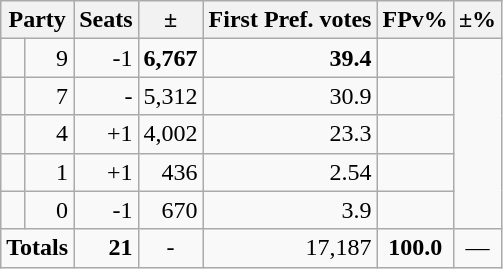<table class=wikitable>
<tr>
<th colspan=2 align=center>Party</th>
<th valign=top>Seats</th>
<th valign=top>±</th>
<th valign=top>First Pref. votes</th>
<th valign=top>FPv%</th>
<th valign=top>±%</th>
</tr>
<tr>
<td></td>
<td align=right>9</td>
<td align=right>-1</td>
<td align=right><strong>6,767</strong></td>
<td align=right><strong>39.4</strong></td>
<td align=right></td>
</tr>
<tr>
<td></td>
<td align=right>7</td>
<td align=right>-</td>
<td align=right>5,312</td>
<td align=right>30.9</td>
<td align=right></td>
</tr>
<tr>
<td></td>
<td align=right>4</td>
<td align=right>+1</td>
<td align=right>4,002</td>
<td align=right>23.3</td>
<td align=right></td>
</tr>
<tr>
<td></td>
<td align=right>1</td>
<td align=right>+1</td>
<td align=right>436</td>
<td align=right>2.54</td>
<td align=right></td>
</tr>
<tr>
<td></td>
<td align=right>0</td>
<td align=right>-1</td>
<td align=right>670</td>
<td align=right>3.9</td>
<td align=right></td>
</tr>
<tr>
<td colspan=2 align=center><strong>Totals</strong></td>
<td align=right><strong>21</strong></td>
<td align=center>-</td>
<td align=right>17,187</td>
<td align=center><strong>100.0</strong></td>
<td align=center>—</td>
</tr>
</table>
